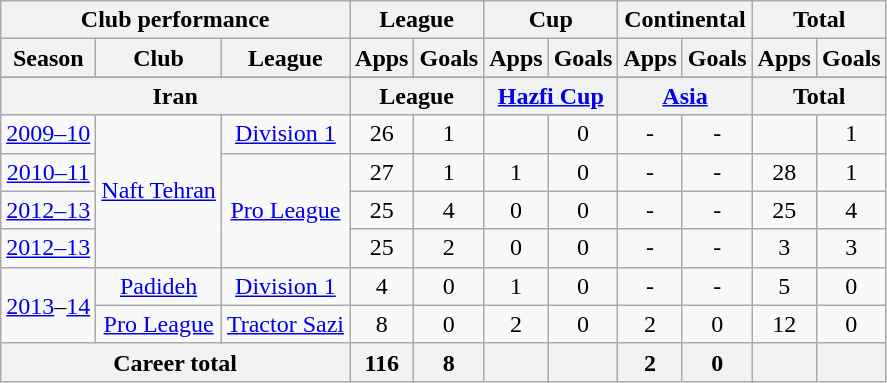<table class="wikitable" style="text-align:center">
<tr>
<th colspan=3>Club performance</th>
<th colspan=2>League</th>
<th colspan=2>Cup</th>
<th colspan=2>Continental</th>
<th colspan=2>Total</th>
</tr>
<tr>
<th>Season</th>
<th>Club</th>
<th>League</th>
<th>Apps</th>
<th>Goals</th>
<th>Apps</th>
<th>Goals</th>
<th>Apps</th>
<th>Goals</th>
<th>Apps</th>
<th>Goals</th>
</tr>
<tr>
</tr>
<tr>
<th colspan=3>Iran</th>
<th colspan=2>League</th>
<th colspan=2><a href='#'>Hazfi Cup</a></th>
<th colspan=2><a href='#'>Asia</a></th>
<th colspan=2>Total</th>
</tr>
<tr>
<td><a href='#'>2009–10</a></td>
<td rowspan="4"><a href='#'>Naft Tehran</a></td>
<td><a href='#'>Division 1</a></td>
<td>26</td>
<td>1</td>
<td></td>
<td>0</td>
<td>-</td>
<td>-</td>
<td></td>
<td>1</td>
</tr>
<tr>
<td><a href='#'>2010–11</a></td>
<td rowspan="3"><a href='#'>Pro League</a></td>
<td>27</td>
<td>1</td>
<td>1</td>
<td>0</td>
<td>-</td>
<td>-</td>
<td>28</td>
<td>1</td>
</tr>
<tr>
<td><a href='#'>2012–13</a></td>
<td>25</td>
<td>4</td>
<td>0</td>
<td>0</td>
<td>-</td>
<td>-</td>
<td>25</td>
<td>4</td>
</tr>
<tr>
<td><a href='#'>2012–13</a></td>
<td>25</td>
<td>2</td>
<td>0</td>
<td>0</td>
<td>-</td>
<td>-</td>
<td>3</td>
<td>3</td>
</tr>
<tr>
<td rowspan="2"><a href='#'>2013</a>–<a href='#'>14</a></td>
<td><a href='#'>Padideh</a></td>
<td><a href='#'>Division 1</a></td>
<td>4</td>
<td>0</td>
<td>1</td>
<td>0</td>
<td>-</td>
<td>-</td>
<td>5</td>
<td>0</td>
</tr>
<tr>
<td><a href='#'>Pro League</a></td>
<td><a href='#'>Tractor Sazi</a></td>
<td>8</td>
<td>0</td>
<td>2</td>
<td>0</td>
<td>2</td>
<td>0</td>
<td>12</td>
<td>0</td>
</tr>
<tr>
<th colspan=3>Career total</th>
<th>116</th>
<th>8</th>
<th></th>
<th></th>
<th>2</th>
<th>0</th>
<th></th>
<th></th>
</tr>
</table>
